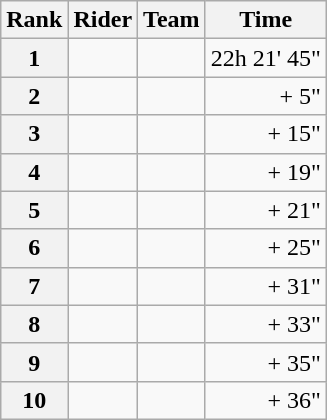<table class="wikitable" margin-bottom:0;">
<tr>
<th scope="col">Rank</th>
<th scope="col">Rider</th>
<th scope="col">Team</th>
<th scope="col">Time</th>
</tr>
<tr>
<th scope="row">1</th>
<td> </td>
<td></td>
<td align="right">22h 21' 45"</td>
</tr>
<tr>
<th scope="row">2</th>
<td></td>
<td></td>
<td align="right">+ 5"</td>
</tr>
<tr>
<th scope="row">3</th>
<td></td>
<td></td>
<td align="right">+ 15"</td>
</tr>
<tr>
<th scope="row">4</th>
<td></td>
<td></td>
<td align="right">+ 19"</td>
</tr>
<tr>
<th scope="row">5</th>
<td></td>
<td></td>
<td align="right">+ 21"</td>
</tr>
<tr>
<th scope="row">6</th>
<td></td>
<td></td>
<td align="right">+ 25"</td>
</tr>
<tr>
<th scope="row">7</th>
<td></td>
<td></td>
<td align="right">+ 31"</td>
</tr>
<tr>
<th scope="row">8</th>
<td></td>
<td></td>
<td align="right">+ 33"</td>
</tr>
<tr>
<th scope="row">9</th>
<td></td>
<td></td>
<td align="right">+ 35"</td>
</tr>
<tr>
<th scope="row">10</th>
<td></td>
<td></td>
<td align="right">+ 36"</td>
</tr>
</table>
